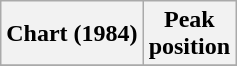<table class="wikitable sortable plainrowheaders">
<tr>
<th>Chart (1984)</th>
<th>Peak<br>position</th>
</tr>
<tr>
</tr>
</table>
